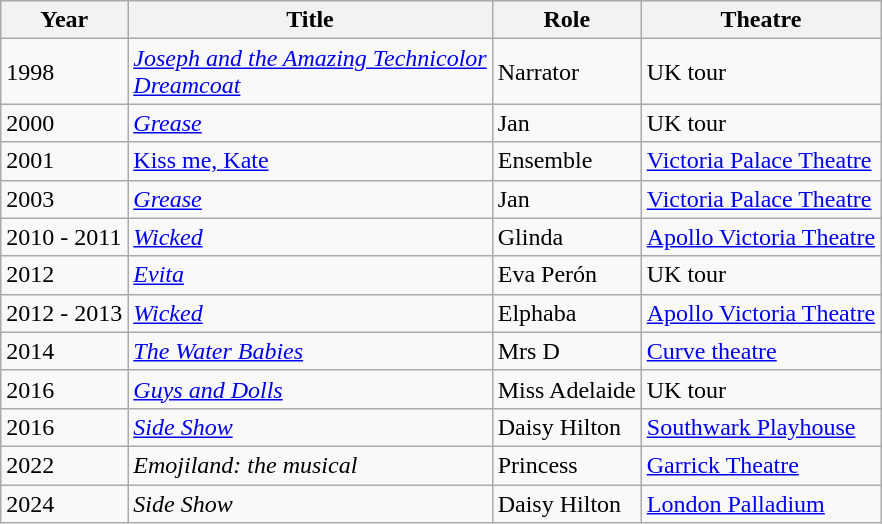<table class="wikitable">
<tr>
<th>Year</th>
<th>Title</th>
<th>Role</th>
<th>Theatre</th>
</tr>
<tr>
<td>1998</td>
<td><em><a href='#'>Joseph and the Amazing Technicolor</a></em><br><em><a href='#'>Dreamcoat</a></em></td>
<td>Narrator</td>
<td>UK tour</td>
</tr>
<tr>
<td>2000</td>
<td><em><a href='#'>Grease</a></em></td>
<td>Jan</td>
<td>UK tour</td>
</tr>
<tr>
<td>2001</td>
<td><a href='#'>Kiss me, Kate</a></td>
<td>Ensemble</td>
<td><a href='#'>Victoria Palace Theatre</a></td>
</tr>
<tr>
<td>2003</td>
<td><em><a href='#'>Grease</a></em></td>
<td>Jan</td>
<td><a href='#'>Victoria Palace Theatre</a></td>
</tr>
<tr>
<td>2010 - 2011</td>
<td><em><a href='#'>Wicked</a></em></td>
<td>Glinda</td>
<td><a href='#'>Apollo Victoria Theatre</a></td>
</tr>
<tr>
<td>2012</td>
<td><em><a href='#'>Evita</a></em></td>
<td>Eva Perón</td>
<td>UK tour</td>
</tr>
<tr>
<td>2012 - 2013</td>
<td><em><a href='#'>Wicked</a></em></td>
<td>Elphaba</td>
<td><a href='#'>Apollo Victoria Theatre</a></td>
</tr>
<tr>
<td>2014</td>
<td><a href='#'><em>The Water Babies</em></a></td>
<td>Mrs D</td>
<td><a href='#'>Curve theatre</a></td>
</tr>
<tr>
<td>2016</td>
<td><em><a href='#'>Guys and Dolls</a></em></td>
<td>Miss Adelaide</td>
<td>UK tour</td>
</tr>
<tr>
<td>2016</td>
<td><em><a href='#'>Side Show</a></em></td>
<td>Daisy Hilton</td>
<td><a href='#'>Southwark Playhouse</a></td>
</tr>
<tr>
<td>2022</td>
<td><em>Emojiland: the musical</em></td>
<td>Princess</td>
<td><a href='#'>Garrick Theatre</a></td>
</tr>
<tr>
<td>2024</td>
<td><em>Side Show</em></td>
<td>Daisy Hilton</td>
<td><a href='#'>London Palladium</a></td>
</tr>
</table>
